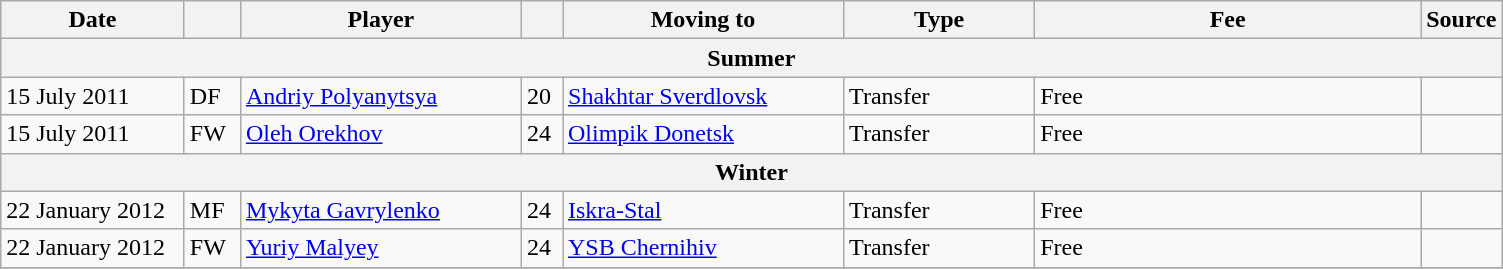<table class="wikitable sortable">
<tr>
<th style="width:115px;">Date</th>
<th style="width:30px;"></th>
<th style="width:180px;">Player</th>
<th style="width:20px;"></th>
<th style="width:180px;">Moving to</th>
<th style="width:120px;" class="unsortable">Type</th>
<th style="width:250px;" class="unsortable">Fee</th>
<th style="width:20px;">Source</th>
</tr>
<tr>
<th colspan=8>Summer</th>
</tr>
<tr>
<td>15 July 2011</td>
<td>DF</td>
<td> <a href='#'>Andriy Polyanytsya</a></td>
<td>20</td>
<td> <a href='#'>Shakhtar Sverdlovsk</a></td>
<td>Transfer</td>
<td>Free</td>
<td></td>
</tr>
<tr>
<td>15 July 2011</td>
<td>FW</td>
<td> <a href='#'>Oleh Orekhov</a></td>
<td>24</td>
<td> <a href='#'>Olimpik Donetsk</a></td>
<td>Transfer</td>
<td>Free</td>
<td></td>
</tr>
<tr>
<th colspan=8>Winter</th>
</tr>
<tr>
<td>22 January 2012</td>
<td>MF</td>
<td> <a href='#'>Mykyta Gavrylenko</a></td>
<td>24</td>
<td> <a href='#'>Iskra-Stal</a></td>
<td>Transfer</td>
<td>Free</td>
<td></td>
</tr>
<tr>
<td>22 January 2012</td>
<td>FW</td>
<td> <a href='#'>Yuriy Malyey</a></td>
<td>24</td>
<td> <a href='#'>YSB Chernihiv</a></td>
<td>Transfer</td>
<td>Free</td>
<td></td>
</tr>
<tr>
</tr>
</table>
